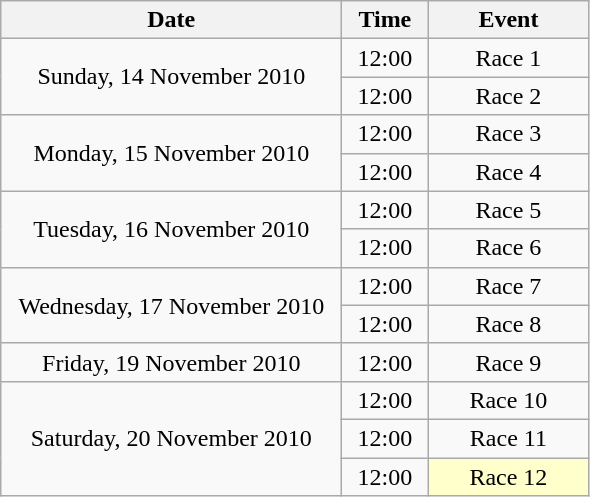<table class = "wikitable" style="text-align:center;">
<tr>
<th width=220>Date</th>
<th width=50>Time</th>
<th width=100>Event</th>
</tr>
<tr>
<td rowspan=2>Sunday, 14 November 2010</td>
<td>12:00</td>
<td>Race 1</td>
</tr>
<tr>
<td>12:00</td>
<td>Race 2</td>
</tr>
<tr>
<td rowspan=2>Monday, 15 November 2010</td>
<td>12:00</td>
<td>Race 3</td>
</tr>
<tr>
<td>12:00</td>
<td>Race 4</td>
</tr>
<tr>
<td rowspan=2>Tuesday, 16 November 2010</td>
<td>12:00</td>
<td>Race 5</td>
</tr>
<tr>
<td>12:00</td>
<td>Race 6</td>
</tr>
<tr>
<td rowspan=2>Wednesday, 17 November 2010</td>
<td>12:00</td>
<td>Race 7</td>
</tr>
<tr>
<td>12:00</td>
<td>Race 8</td>
</tr>
<tr>
<td>Friday, 19 November 2010</td>
<td>12:00</td>
<td>Race 9</td>
</tr>
<tr>
<td rowspan=3>Saturday, 20 November 2010</td>
<td>12:00</td>
<td>Race 10</td>
</tr>
<tr>
<td>12:00</td>
<td>Race 11</td>
</tr>
<tr>
<td>12:00</td>
<td bgcolor=ffffcc>Race 12</td>
</tr>
</table>
